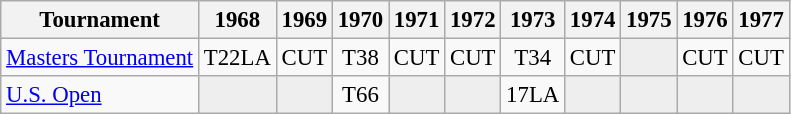<table class="wikitable" style="font-size:95%;text-align:center;">
<tr>
<th>Tournament</th>
<th>1968</th>
<th>1969</th>
<th>1970</th>
<th>1971</th>
<th>1972</th>
<th>1973</th>
<th>1974</th>
<th>1975</th>
<th>1976</th>
<th>1977</th>
</tr>
<tr>
<td align=left><a href='#'>Masters Tournament</a></td>
<td>T22<span>LA</span></td>
<td>CUT</td>
<td>T38</td>
<td>CUT</td>
<td>CUT</td>
<td>T34</td>
<td>CUT</td>
<td style="background:#eeeeee;"></td>
<td>CUT</td>
<td>CUT</td>
</tr>
<tr>
<td align=left><a href='#'>U.S. Open</a></td>
<td style="background:#eeeeee;"></td>
<td style="background:#eeeeee;"></td>
<td>T66</td>
<td style="background:#eeeeee;"></td>
<td style="background:#eeeeee;"></td>
<td>17<span>LA</span></td>
<td style="background:#eeeeee;"></td>
<td style="background:#eeeeee;"></td>
<td style="background:#eeeeee;"></td>
<td style="background:#eeeeee;"></td>
</tr>
</table>
